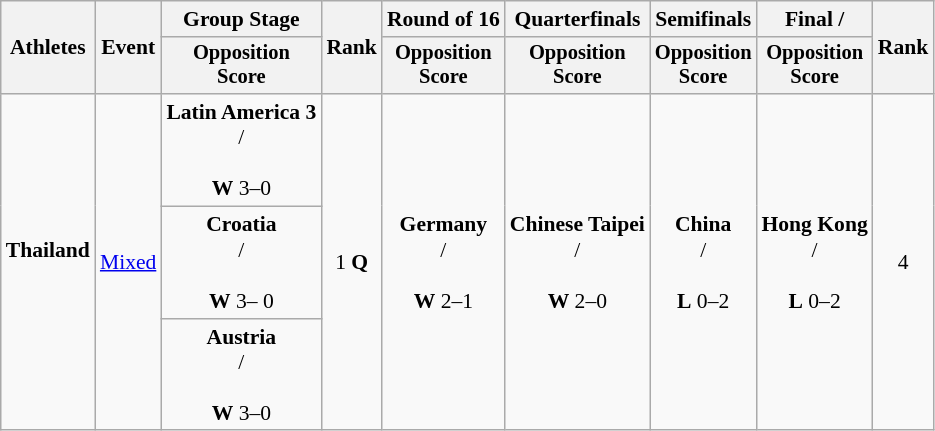<table class=wikitable style="font-size:90%">
<tr>
<th rowspan="2">Athletes</th>
<th rowspan="2">Event</th>
<th>Group Stage</th>
<th rowspan="2">Rank</th>
<th>Round of 16</th>
<th>Quarterfinals</th>
<th>Semifinals</th>
<th>Final / </th>
<th rowspan=2>Rank</th>
</tr>
<tr style="font-size:95%">
<th>Opposition<br>Score</th>
<th>Opposition<br>Score</th>
<th>Opposition<br>Score</th>
<th>Opposition<br>Score</th>
<th>Opposition<br>Score</th>
</tr>
<tr align=center>
<td align=left rowspan=3><strong>Thailand</strong><br><br></td>
<td align=left rowspan=3><a href='#'>Mixed</a></td>
<td><strong>Latin America 3</strong><br>/<br><br><strong>W</strong> 3–0</td>
<td rowspan=3>1 <strong>Q</strong></td>
<td rowspan=3><strong>Germany</strong><br>/<br><br><strong>W</strong> 2–1</td>
<td rowspan=3><strong>Chinese Taipei</strong><br>/<br><br><strong>W</strong> 2–0</td>
<td rowspan=3><strong>China</strong><br>/<br><br><strong>L</strong> 0–2</td>
<td rowspan=3><strong>Hong Kong</strong><br>/<br><br><strong>L</strong> 0–2</td>
<td rowspan=3>4</td>
</tr>
<tr align=center>
<td><strong>Croatia</strong><br>/<br><br><strong>W</strong> 3– 0</td>
</tr>
<tr align=center>
<td><strong>Austria</strong><br>/<br><br><strong>W</strong> 3–0</td>
</tr>
</table>
